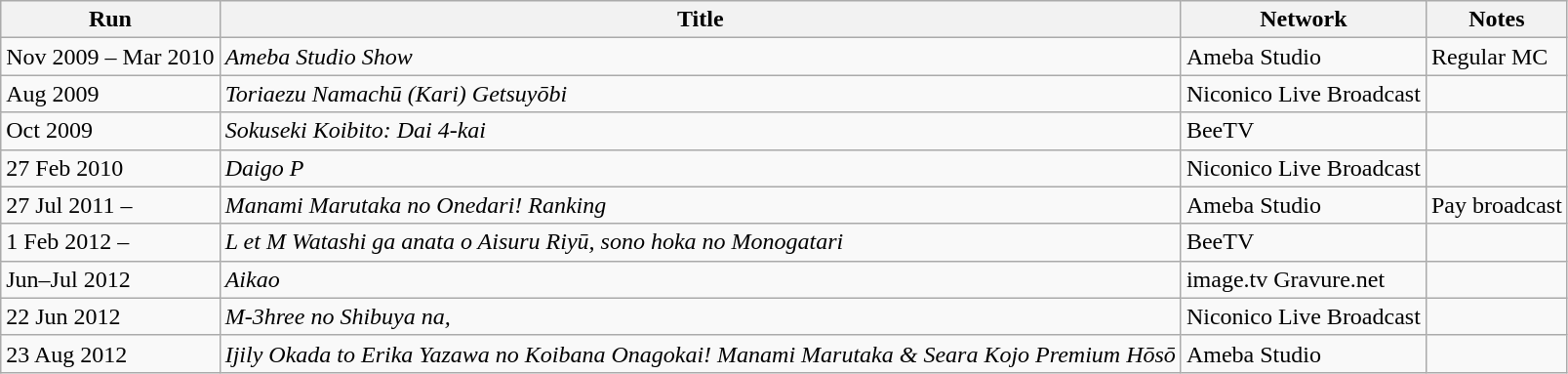<table class="wikitable">
<tr>
<th>Run</th>
<th>Title</th>
<th>Network</th>
<th>Notes</th>
</tr>
<tr>
<td>Nov 2009 – Mar 2010</td>
<td><em>Ameba Studio Show</em></td>
<td>Ameba Studio</td>
<td>Regular MC</td>
</tr>
<tr>
<td>Aug 2009</td>
<td><em>Toriaezu Namachū (Kari) Getsuyōbi</em></td>
<td>Niconico Live Broadcast</td>
<td></td>
</tr>
<tr>
<td>Oct 2009</td>
<td><em>Sokuseki Koibito: Dai 4-kai</em></td>
<td>BeeTV</td>
<td></td>
</tr>
<tr>
<td>27 Feb 2010</td>
<td><em>Daigo P</em></td>
<td>Niconico Live Broadcast</td>
<td></td>
</tr>
<tr>
<td>27 Jul 2011 –</td>
<td><em>Manami Marutaka no Onedari! Ranking</em></td>
<td>Ameba Studio</td>
<td>Pay broadcast</td>
</tr>
<tr>
<td>1 Feb 2012 –</td>
<td><em>L et M Watashi ga anata o Aisuru Riyū, sono hoka no Monogatari</em></td>
<td>BeeTV</td>
<td></td>
</tr>
<tr>
<td>Jun–Jul 2012</td>
<td><em>Aikao</em></td>
<td>image.tv Gravure.net</td>
<td></td>
</tr>
<tr>
<td>22 Jun 2012</td>
<td><em>M-3hree no Shibuya na,</em></td>
<td>Niconico Live Broadcast</td>
<td></td>
</tr>
<tr>
<td>23 Aug 2012</td>
<td><em>Ijily Okada to Erika Yazawa no Koibana Onagokai! Manami Marutaka & Seara Kojo Premium Hōsō</em></td>
<td>Ameba Studio</td>
<td></td>
</tr>
</table>
